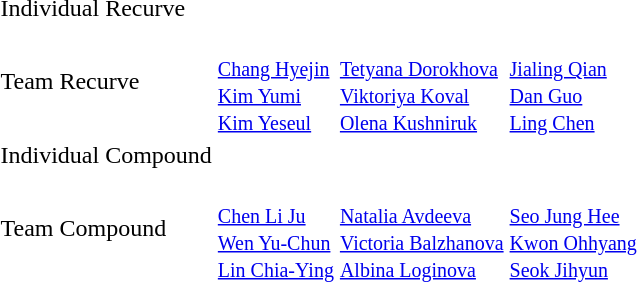<table>
<tr>
<td>Individual Recurve</td>
<td></td>
<td></td>
<td></td>
</tr>
<tr>
<td>Team Recurve</td>
<td><br><small><a href='#'>Chang Hyejin</a> <br><a href='#'>Kim Yumi</a><br><a href='#'>Kim Yeseul</a></small></td>
<td><br><small><a href='#'>Tetyana Dorokhova</a> <br><a href='#'>Viktoriya Koval</a><br><a href='#'>Olena Kushniruk</a></small></td>
<td><br><small><a href='#'>Jialing Qian</a> <br><a href='#'>Dan Guo</a><br><a href='#'>Ling Chen</a></small></td>
</tr>
<tr>
<td>Individual Compound</td>
<td></td>
<td></td>
<td></td>
</tr>
<tr>
<td>Team  Compound</td>
<td><br><small><a href='#'>Chen Li Ju</a> <br><a href='#'>Wen Yu-Chun</a><br><a href='#'>Lin Chia-Ying</a></small></td>
<td><br><small><a href='#'>Natalia Avdeeva</a> <br><a href='#'>Victoria Balzhanova</a><br><a href='#'>Albina Loginova</a></small></td>
<td><br><small><a href='#'>Seo Jung Hee</a> <br><a href='#'>Kwon Ohhyang</a><br><a href='#'>Seok Jihyun</a></small></td>
</tr>
</table>
